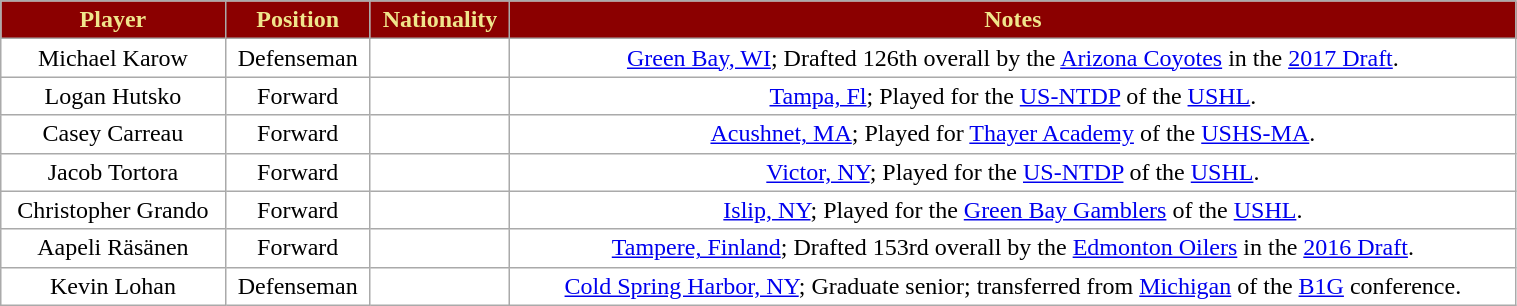<table class="wikitable" width="80%">
<tr align="center">
<th style="background:#8B0000;color:#F0E68C;">Player</th>
<th style="background:#8B0000;color:#F0E68C;">Position</th>
<th style="background:#8B0000;color:#F0E68C;">Nationality</th>
<th style="background:#8B0000;color:#F0E68C;">Notes</th>
</tr>
<tr align="center" style="background:white;color:black;" bgcolor=>
<td>Michael Karow</td>
<td>Defenseman</td>
<td></td>
<td><a href='#'>Green Bay, WI</a>; Drafted 126th overall by the <a href='#'>Arizona Coyotes</a> in the <a href='#'>2017 Draft</a>.</td>
</tr>
<tr align="center" style="background:white;color:black;" bgcolor=>
<td>Logan Hutsko</td>
<td>Forward</td>
<td></td>
<td><a href='#'>Tampa, Fl</a>; Played for the <a href='#'>US-NTDP</a> of the <a href='#'>USHL</a>.</td>
</tr>
<tr align="center" style="background:white;color:black;" bgcolor=>
<td>Casey Carreau</td>
<td>Forward</td>
<td></td>
<td><a href='#'>Acushnet, MA</a>; Played for <a href='#'>Thayer Academy</a> of the <a href='#'>USHS-MA</a>.</td>
</tr>
<tr align="center" style="background:white;color:black;" bgcolor=>
<td>Jacob Tortora</td>
<td>Forward</td>
<td></td>
<td><a href='#'>Victor, NY</a>; Played for the <a href='#'>US-NTDP</a> of the <a href='#'>USHL</a>.</td>
</tr>
<tr align="center" style="background:white;color:black;" bgcolor=>
<td>Christopher Grando</td>
<td>Forward</td>
<td></td>
<td><a href='#'>Islip, NY</a>; Played for the <a href='#'>Green Bay Gamblers</a> of the <a href='#'>USHL</a>.</td>
</tr>
<tr align="center" style="background:white;color:black;" bgcolor=>
<td>Aapeli Räsänen</td>
<td>Forward</td>
<td></td>
<td><a href='#'>Tampere, Finland</a>; Drafted 153rd overall by the <a href='#'>Edmonton Oilers</a> in the <a href='#'>2016 Draft</a>.</td>
</tr>
<tr align="center" style="background:white;color:black;" bgcolor=>
<td>Kevin Lohan</td>
<td>Defenseman</td>
<td></td>
<td><a href='#'>Cold Spring Harbor, NY</a>; Graduate senior; transferred from <a href='#'>Michigan</a> of the <a href='#'>B1G</a> conference.</td>
</tr>
</table>
